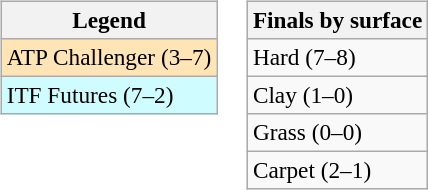<table>
<tr valign=top>
<td><br><table class=wikitable style=font-size:97%>
<tr>
<th>Legend</th>
</tr>
<tr bgcolor=moccasin>
<td>ATP Challenger (3–7)</td>
</tr>
<tr bgcolor=cffcff>
<td>ITF Futures (7–2)</td>
</tr>
</table>
</td>
<td><br><table class=wikitable style=font-size:97%>
<tr>
<th>Finals by surface</th>
</tr>
<tr>
<td>Hard (7–8)</td>
</tr>
<tr>
<td>Clay (1–0)</td>
</tr>
<tr>
<td>Grass (0–0)</td>
</tr>
<tr>
<td>Carpet (2–1)</td>
</tr>
</table>
</td>
</tr>
</table>
